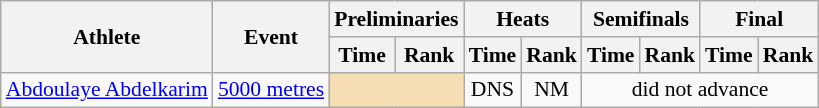<table class=wikitable style="font-size:90%;">
<tr>
<th rowspan="2">Athlete</th>
<th rowspan="2">Event</th>
<th colspan="2">Preliminaries</th>
<th colspan="2">Heats</th>
<th colspan="2">Semifinals</th>
<th colspan="2">Final</th>
</tr>
<tr>
<th>Time</th>
<th>Rank</th>
<th>Time</th>
<th>Rank</th>
<th>Time</th>
<th>Rank</th>
<th>Time</th>
<th>Rank</th>
</tr>
<tr style="border-top: single;">
<td><a href='#'>Abdoulaye Abdelkarim</a></td>
<td><a href='#'>5000 metres</a></td>
<td colspan= 2 bgcolor="wheat"></td>
<td align=center>DNS</td>
<td align=center>NM</td>
<td align=center colspan=4>did not advance</td>
</tr>
</table>
